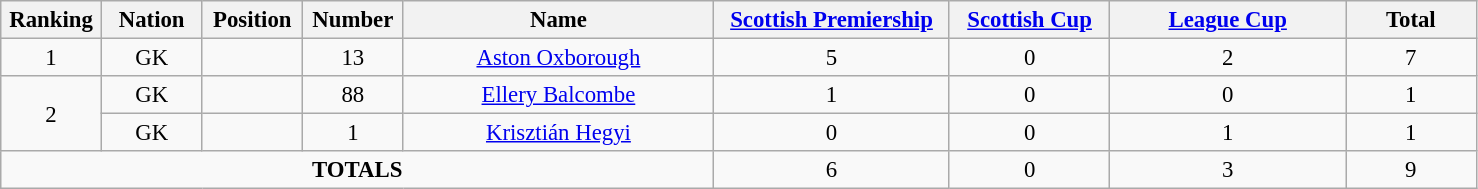<table class="wikitable" style="font-size: 95%; text-align: center;">
<tr>
<th width=60>Ranking</th>
<th width=60>Nation</th>
<th width=60>Position</th>
<th width=60>Number</th>
<th width=200>Name</th>
<th width=150><a href='#'>Scottish Premiership</a></th>
<th width=100><a href='#'>Scottish Cup</a></th>
<th width=150><a href='#'>League Cup</a></th>
<th width=80>Total</th>
</tr>
<tr>
<td>1</td>
<td>GK</td>
<td></td>
<td>13</td>
<td><a href='#'>Aston Oxborough</a></td>
<td>5</td>
<td>0</td>
<td>2</td>
<td>7</td>
</tr>
<tr>
<td rowspan="2">2</td>
<td>GK</td>
<td></td>
<td>88</td>
<td><a href='#'>Ellery Balcombe</a></td>
<td>1</td>
<td>0</td>
<td>0</td>
<td>1</td>
</tr>
<tr>
<td>GK</td>
<td></td>
<td>1</td>
<td><a href='#'>Krisztián Hegyi</a></td>
<td>0</td>
<td>0</td>
<td>1</td>
<td>1</td>
</tr>
<tr>
<td colspan="5"><strong>TOTALS</strong></td>
<td>6</td>
<td>0</td>
<td>3</td>
<td>9</td>
</tr>
</table>
